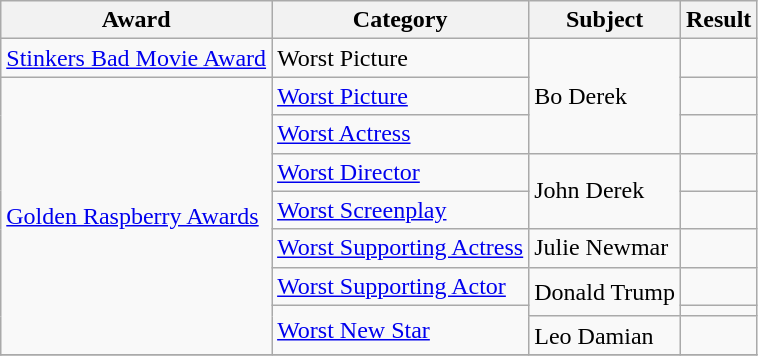<table class="wikitable">
<tr>
<th>Award</th>
<th>Category</th>
<th>Subject</th>
<th>Result</th>
</tr>
<tr>
<td><a href='#'>Stinkers Bad Movie Award</a></td>
<td>Worst Picture</td>
<td rowspan=3>Bo Derek</td>
<td></td>
</tr>
<tr>
<td rowspan=8><a href='#'>Golden Raspberry Awards</a></td>
<td><a href='#'>Worst Picture</a></td>
<td></td>
</tr>
<tr>
<td><a href='#'>Worst Actress</a></td>
<td></td>
</tr>
<tr>
<td><a href='#'>Worst Director</a></td>
<td rowspan=2>John Derek</td>
<td></td>
</tr>
<tr>
<td><a href='#'>Worst Screenplay</a></td>
<td></td>
</tr>
<tr>
<td><a href='#'>Worst Supporting Actress</a></td>
<td>Julie Newmar</td>
<td></td>
</tr>
<tr>
<td><a href='#'>Worst Supporting Actor</a></td>
<td rowspan=2>Donald Trump</td>
<td></td>
</tr>
<tr>
<td rowspan=2><a href='#'>Worst New Star</a></td>
<td></td>
</tr>
<tr>
<td>Leo Damian</td>
<td></td>
</tr>
<tr>
</tr>
</table>
